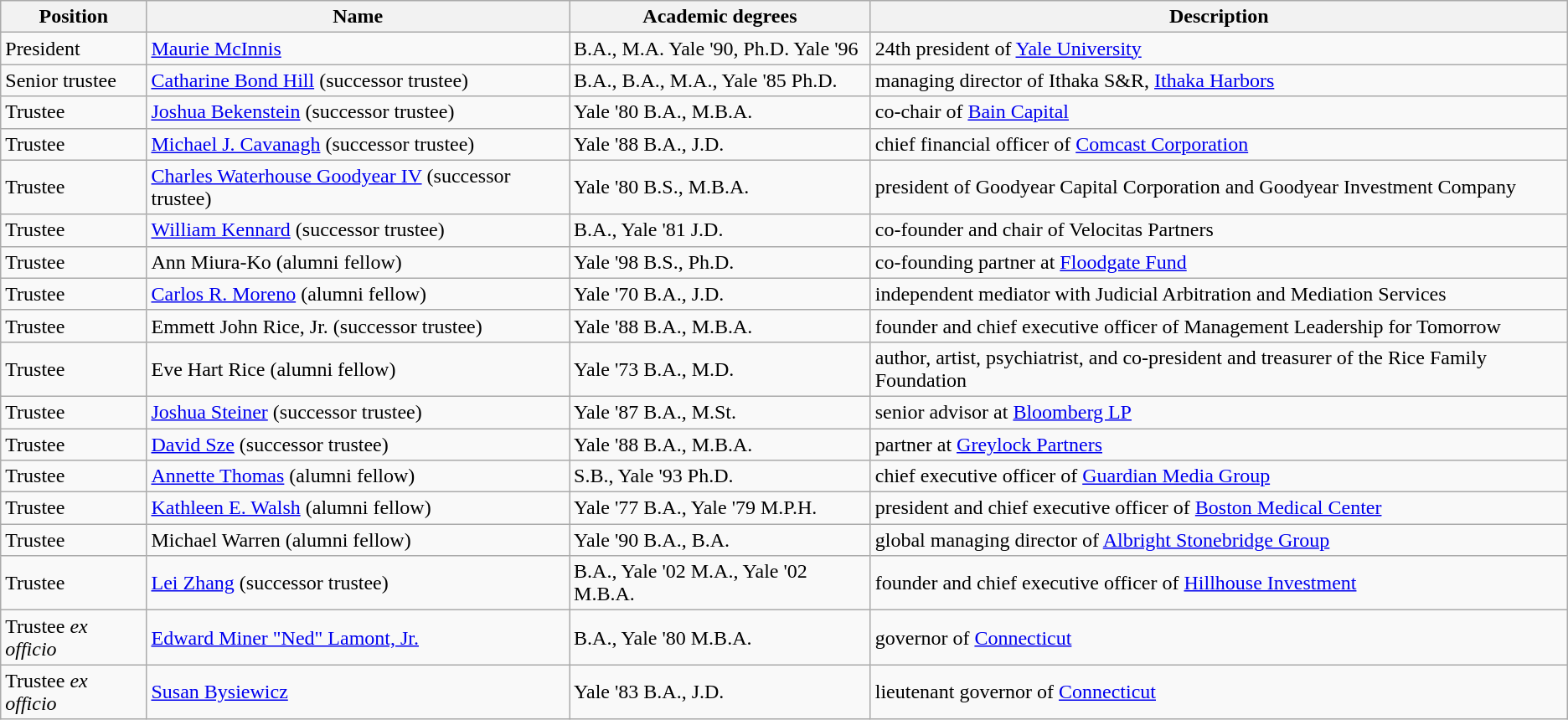<table class="wikitable">
<tr>
<th>Position</th>
<th>Name</th>
<th>Academic degrees</th>
<th>Description</th>
</tr>
<tr>
<td>President</td>
<td><a href='#'>Maurie McInnis</a></td>
<td>B.A., M.A. Yale '90, Ph.D. Yale '96</td>
<td>24th president of <a href='#'>Yale University</a></td>
</tr>
<tr>
<td>Senior trustee</td>
<td><a href='#'>Catharine Bond Hill</a> (successor trustee)</td>
<td>B.A., B.A., M.A., Yale '85 Ph.D.</td>
<td>managing director of Ithaka S&R, <a href='#'>Ithaka Harbors</a></td>
</tr>
<tr>
<td>Trustee</td>
<td><a href='#'>Joshua Bekenstein</a> (successor trustee)</td>
<td>Yale '80 B.A., M.B.A.</td>
<td>co-chair of <a href='#'>Bain Capital</a></td>
</tr>
<tr>
<td>Trustee</td>
<td><a href='#'>Michael J. Cavanagh</a> (successor trustee)</td>
<td>Yale '88 B.A., J.D.</td>
<td>chief financial officer of <a href='#'>Comcast Corporation</a></td>
</tr>
<tr>
<td>Trustee</td>
<td><a href='#'>Charles Waterhouse Goodyear IV</a> (successor trustee)</td>
<td>Yale '80 B.S., M.B.A.</td>
<td>president of Goodyear Capital Corporation and Goodyear Investment Company</td>
</tr>
<tr>
<td>Trustee</td>
<td><a href='#'>William Kennard</a> (successor trustee)</td>
<td>B.A., Yale '81 J.D.</td>
<td>co-founder and chair of Velocitas Partners</td>
</tr>
<tr>
<td>Trustee</td>
<td>Ann Miura-Ko (alumni fellow)</td>
<td>Yale '98 B.S., Ph.D.</td>
<td>co-founding partner at <a href='#'>Floodgate Fund</a></td>
</tr>
<tr>
<td>Trustee</td>
<td><a href='#'>Carlos R. Moreno</a> (alumni fellow)</td>
<td>Yale '70 B.A., J.D.</td>
<td>independent mediator with Judicial Arbitration and Mediation Services</td>
</tr>
<tr>
<td>Trustee</td>
<td>Emmett John Rice, Jr. (successor trustee)</td>
<td>Yale '88 B.A., M.B.A.</td>
<td>founder and chief executive officer of Management Leadership for Tomorrow</td>
</tr>
<tr>
<td>Trustee</td>
<td>Eve Hart Rice (alumni fellow)</td>
<td>Yale '73 B.A., M.D.</td>
<td>author, artist, psychiatrist, and co-president and treasurer of the Rice Family Foundation</td>
</tr>
<tr>
<td>Trustee</td>
<td><a href='#'>Joshua Steiner</a> (successor trustee)</td>
<td>Yale '87 B.A., M.St.</td>
<td>senior advisor at <a href='#'>Bloomberg LP</a></td>
</tr>
<tr>
<td>Trustee</td>
<td><a href='#'>David Sze</a> (successor trustee)</td>
<td>Yale '88 B.A., M.B.A.</td>
<td>partner at <a href='#'>Greylock Partners</a></td>
</tr>
<tr>
<td>Trustee</td>
<td><a href='#'>Annette Thomas</a> (alumni fellow)</td>
<td>S.B., Yale '93 Ph.D.</td>
<td>chief executive officer of <a href='#'>Guardian Media Group</a></td>
</tr>
<tr>
<td>Trustee</td>
<td><a href='#'>Kathleen E. Walsh</a> (alumni fellow)</td>
<td>Yale '77 B.A., Yale '79 M.P.H.</td>
<td>president and chief executive officer of <a href='#'>Boston Medical Center</a></td>
</tr>
<tr>
<td>Trustee</td>
<td>Michael Warren (alumni fellow)</td>
<td>Yale '90 B.A., B.A.</td>
<td>global managing director of <a href='#'>Albright Stonebridge Group</a></td>
</tr>
<tr>
<td>Trustee</td>
<td><a href='#'>Lei Zhang</a> (successor trustee)</td>
<td>B.A., Yale '02 M.A., Yale '02 M.B.A.</td>
<td>founder and chief executive officer of <a href='#'>Hillhouse Investment</a></td>
</tr>
<tr>
<td>Trustee <em>ex officio</em></td>
<td><a href='#'>Edward Miner "Ned" Lamont, Jr.</a></td>
<td>B.A., Yale '80 M.B.A.</td>
<td>governor of <a href='#'>Connecticut</a></td>
</tr>
<tr>
<td>Trustee <em>ex officio</em></td>
<td><a href='#'>Susan Bysiewicz</a></td>
<td>Yale '83 B.A., J.D.</td>
<td>lieutenant governor of <a href='#'>Connecticut</a></td>
</tr>
</table>
